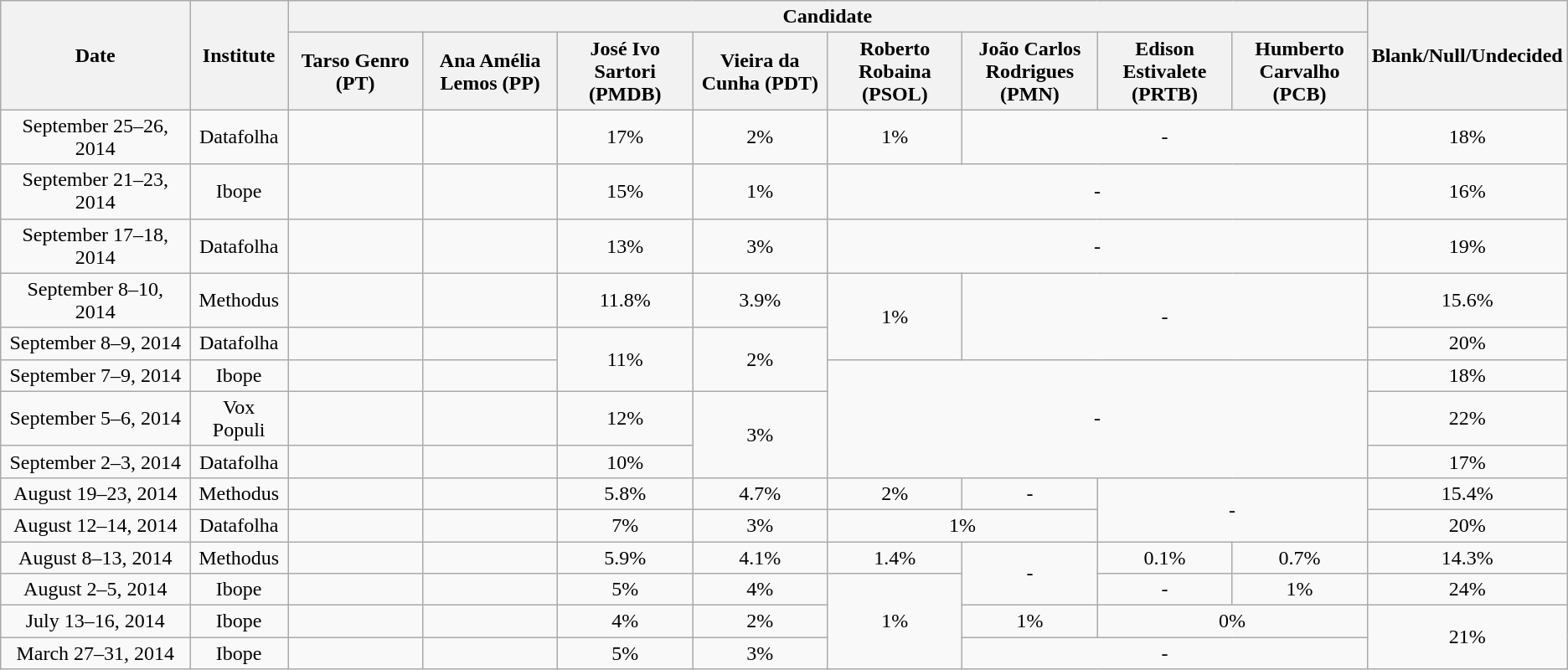<table class=wikitable style=text-align:center;>
<tr>
<th rowspan=2>Date</th>
<th rowspan=2>Institute</th>
<th colspan=8>Candidate</th>
<th rowspan=2>Blank/Null/Undecided</th>
</tr>
<tr>
<th width=100>Tarso Genro (PT)</th>
<th width=100>Ana Amélia Lemos (PP)</th>
<th width=100>José Ivo Sartori (PMDB)</th>
<th width=100>Vieira da Cunha (PDT)</th>
<th width=100>Roberto Robaina (PSOL)</th>
<th width=100>João Carlos Rodrigues (PMN)</th>
<th width=100>Edison Estivalete (PRTB)</th>
<th width=100>Humberto Carvalho (PCB)</th>
</tr>
<tr>
<td>September 25–26, 2014</td>
<td>Datafolha</td>
<td></td>
<td></td>
<td>17%</td>
<td>2%</td>
<td>1%</td>
<td colspan="3">-</td>
<td>18%</td>
</tr>
<tr>
<td>September 21–23, 2014</td>
<td>Ibope</td>
<td></td>
<td></td>
<td>15%</td>
<td>1%</td>
<td colspan="4">-</td>
<td>16%</td>
</tr>
<tr>
<td>September 17–18, 2014</td>
<td>Datafolha</td>
<td></td>
<td></td>
<td>13%</td>
<td>3%</td>
<td colspan="4">-</td>
<td>19%</td>
</tr>
<tr>
<td>September 8–10, 2014</td>
<td>Methodus</td>
<td></td>
<td></td>
<td>11.8%</td>
<td>3.9%</td>
<td rowspan="2">1%</td>
<td colspan="3" rowspan="2">-</td>
<td>15.6%</td>
</tr>
<tr>
<td>September 8–9, 2014</td>
<td>Datafolha</td>
<td></td>
<td></td>
<td rowspan="2">11%</td>
<td rowspan="2">2%</td>
<td>20%</td>
</tr>
<tr>
<td>September 7–9, 2014</td>
<td>Ibope</td>
<td></td>
<td></td>
<td colspan="4" rowspan="3">-</td>
<td>18%</td>
</tr>
<tr>
<td>September 5–6, 2014</td>
<td>Vox Populi</td>
<td></td>
<td></td>
<td>12%</td>
<td rowspan="2">3%</td>
<td>22%</td>
</tr>
<tr>
<td>September 2–3, 2014</td>
<td>Datafolha</td>
<td></td>
<td></td>
<td>10%</td>
<td>17%</td>
</tr>
<tr>
<td>August 19–23, 2014</td>
<td>Methodus</td>
<td></td>
<td></td>
<td>5.8%</td>
<td>4.7%</td>
<td>2%</td>
<td>-</td>
<td colspan="2" rowspan="2">-</td>
<td>15.4%</td>
</tr>
<tr>
<td>August 12–14, 2014</td>
<td>Datafolha</td>
<td></td>
<td></td>
<td>7%</td>
<td>3%</td>
<td colspan="2">1%</td>
<td>20%</td>
</tr>
<tr>
<td>August 8–13, 2014</td>
<td>Methodus</td>
<td></td>
<td></td>
<td>5.9%</td>
<td>4.1%</td>
<td>1.4%</td>
<td rowspan="2">-</td>
<td>0.1%</td>
<td>0.7%</td>
<td>14.3%</td>
</tr>
<tr>
<td>August 2–5, 2014</td>
<td>Ibope</td>
<td></td>
<td></td>
<td>5%</td>
<td>4%</td>
<td rowspan="3">1%</td>
<td>-</td>
<td>1%</td>
<td>24%</td>
</tr>
<tr>
<td>July 13–16, 2014</td>
<td>Ibope</td>
<td></td>
<td></td>
<td>4%</td>
<td>2%</td>
<td>1%</td>
<td colspan="2">0%</td>
<td rowspan="2">21%</td>
</tr>
<tr>
<td>March 27–31, 2014</td>
<td>Ibope</td>
<td></td>
<td></td>
<td>5%</td>
<td>3%</td>
<td colspan="3">-</td>
</tr>
</table>
